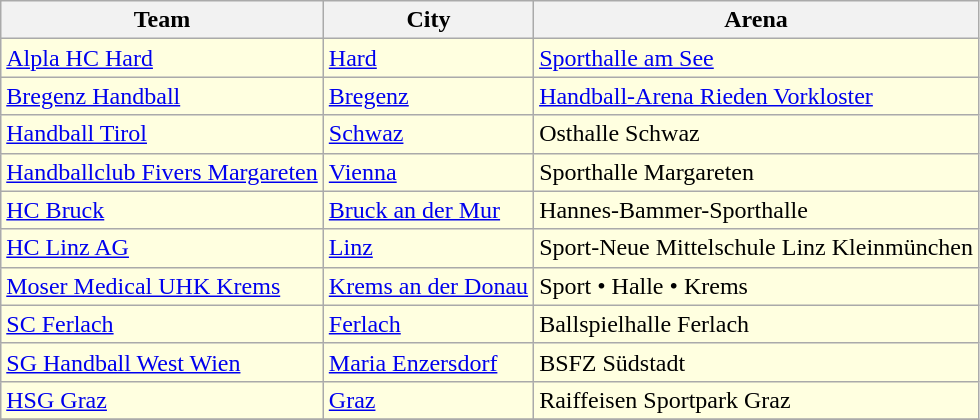<table class="wikitable sortable">
<tr>
<th>Team</th>
<th>City</th>
<th>Arena</th>
</tr>
<tr bgcolor=ffffe0>
<td><a href='#'>Alpla HC Hard</a></td>
<td><a href='#'>Hard</a></td>
<td><a href='#'>Sporthalle am See</a></td>
</tr>
<tr bgcolor=ffffe0>
<td><a href='#'>Bregenz Handball</a></td>
<td><a href='#'>Bregenz</a></td>
<td><a href='#'>Handball-Arena Rieden Vorkloster</a></td>
</tr>
<tr bgcolor=ffffe0>
<td><a href='#'>Handball Tirol</a></td>
<td><a href='#'>Schwaz</a></td>
<td>Osthalle Schwaz</td>
</tr>
<tr bgcolor=ffffe0>
<td><a href='#'>Handballclub Fivers Margareten</a></td>
<td><a href='#'>Vienna</a></td>
<td>Sporthalle Margareten</td>
</tr>
<tr bgcolor=ffffe0>
<td><a href='#'>HC Bruck</a></td>
<td><a href='#'>Bruck an der Mur</a></td>
<td>Hannes-Bammer-Sporthalle</td>
</tr>
<tr bgcolor=ffffe0>
<td><a href='#'>HC Linz AG</a></td>
<td><a href='#'>Linz</a></td>
<td>Sport-Neue Mittelschule Linz Kleinmünchen</td>
</tr>
<tr bgcolor=ffffe0>
<td><a href='#'>Moser Medical UHK Krems</a></td>
<td><a href='#'>Krems an der Donau</a></td>
<td>Sport • Halle • Krems</td>
</tr>
<tr bgcolor=ffffe0>
<td><a href='#'>SC Ferlach</a></td>
<td><a href='#'>Ferlach</a></td>
<td>Ballspielhalle Ferlach</td>
</tr>
<tr bgcolor=ffffe0>
<td><a href='#'>SG Handball West Wien</a></td>
<td><a href='#'>Maria Enzersdorf</a></td>
<td>BSFZ Südstadt</td>
</tr>
<tr bgcolor=ffffe0>
<td><a href='#'>HSG Graz</a></td>
<td><a href='#'>Graz</a></td>
<td>Raiffeisen Sportpark Graz</td>
</tr>
<tr>
</tr>
</table>
